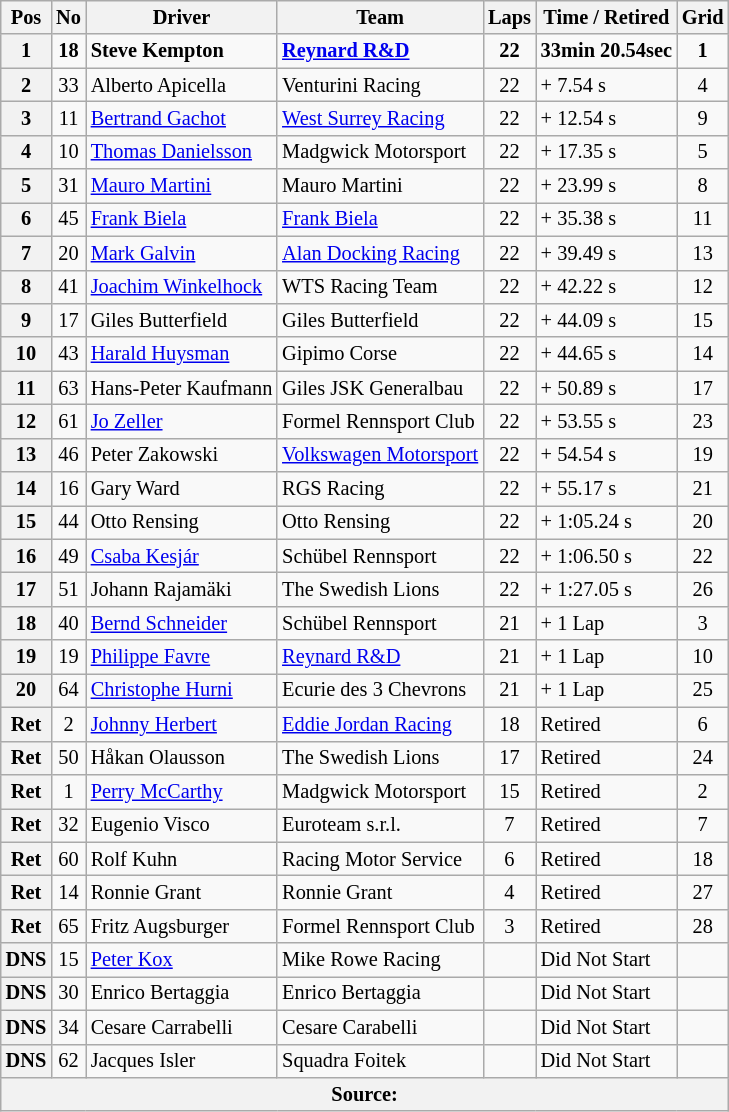<table class="wikitable" style="font-size: 85%;">
<tr>
<th>Pos</th>
<th>No</th>
<th>Driver</th>
<th>Team</th>
<th>Laps</th>
<th>Time / Retired</th>
<th>Grid</th>
</tr>
<tr>
<th>1</th>
<td align=center><strong>18</strong></td>
<td><strong> Steve Kempton</strong></td>
<td><strong><a href='#'>Reynard R&D</a></strong></td>
<td align=center><strong>22</strong></td>
<td><strong>33min 20.54sec</strong></td>
<td align=center><strong>1</strong></td>
</tr>
<tr>
<th>2</th>
<td align=center>33</td>
<td> Alberto Apicella</td>
<td>Venturini Racing</td>
<td align=center>22</td>
<td>+ 7.54 s</td>
<td align=center>4</td>
</tr>
<tr>
<th>3</th>
<td align=center>11</td>
<td> <a href='#'>Bertrand Gachot</a></td>
<td><a href='#'>West Surrey Racing</a></td>
<td align=center>22</td>
<td>+ 12.54 s</td>
<td align=center>9</td>
</tr>
<tr>
<th>4</th>
<td align=center>10</td>
<td> <a href='#'>Thomas Danielsson</a></td>
<td>Madgwick Motorsport</td>
<td align=center>22</td>
<td>+ 17.35 s</td>
<td align=center>5</td>
</tr>
<tr>
<th>5</th>
<td align=center>31</td>
<td> <a href='#'>Mauro Martini</a></td>
<td>Mauro Martini</td>
<td align=center>22</td>
<td>+ 23.99 s</td>
<td align=center>8</td>
</tr>
<tr>
<th>6</th>
<td align=center>45</td>
<td> <a href='#'>Frank Biela</a></td>
<td><a href='#'>Frank Biela</a></td>
<td align=center>22</td>
<td>+ 35.38 s</td>
<td align=center>11</td>
</tr>
<tr>
<th>7</th>
<td align=center>20</td>
<td> <a href='#'>Mark Galvin</a></td>
<td><a href='#'>Alan Docking Racing</a></td>
<td align=center>22</td>
<td>+ 39.49 s</td>
<td align=center>13</td>
</tr>
<tr>
<th>8</th>
<td align=center>41</td>
<td> <a href='#'>Joachim Winkelhock</a></td>
<td>WTS Racing Team</td>
<td align=center>22</td>
<td>+ 42.22 s</td>
<td align=center>12</td>
</tr>
<tr>
<th>9</th>
<td align=center>17</td>
<td> Giles Butterfield</td>
<td>Giles Butterfield</td>
<td align=center>22</td>
<td>+ 44.09 s</td>
<td align=center>15</td>
</tr>
<tr>
<th>10</th>
<td align=center>43</td>
<td> <a href='#'>Harald Huysman</a></td>
<td>Gipimo Corse</td>
<td align=center>22</td>
<td>+ 44.65 s</td>
<td align=center>14</td>
</tr>
<tr>
<th>11</th>
<td align=center>63</td>
<td> Hans-Peter Kaufmann</td>
<td>Giles JSK Generalbau</td>
<td align=center>22</td>
<td>+ 50.89 s</td>
<td align=center>17</td>
</tr>
<tr>
<th>12</th>
<td align=center>61</td>
<td> <a href='#'>Jo Zeller</a></td>
<td>Formel Rennsport Club</td>
<td align=center>22</td>
<td>+ 53.55 s</td>
<td align=center>23</td>
</tr>
<tr>
<th>13</th>
<td align=center>46</td>
<td> Peter Zakowski</td>
<td><a href='#'>Volkswagen Motorsport</a></td>
<td align=center>22</td>
<td>+ 54.54 s</td>
<td align=center>19</td>
</tr>
<tr>
<th>14</th>
<td align=center>16</td>
<td> Gary Ward</td>
<td>RGS Racing</td>
<td align=center>22</td>
<td>+ 55.17 s</td>
<td align=center>21</td>
</tr>
<tr>
<th>15</th>
<td align=center>44</td>
<td> Otto Rensing</td>
<td>Otto Rensing</td>
<td align=center>22</td>
<td>+ 1:05.24 s</td>
<td align=center>20</td>
</tr>
<tr>
<th>16</th>
<td align=center>49</td>
<td> <a href='#'>Csaba Kesjár</a></td>
<td>Schübel Rennsport</td>
<td align=center>22</td>
<td>+ 1:06.50 s</td>
<td align=center>22</td>
</tr>
<tr>
<th>17</th>
<td align=center>51</td>
<td> Johann Rajamäki</td>
<td>The Swedish Lions</td>
<td align=center>22</td>
<td>+ 1:27.05 s</td>
<td align=center>26</td>
</tr>
<tr>
<th>18</th>
<td align=center>40</td>
<td> <a href='#'>Bernd Schneider</a></td>
<td>Schübel Rennsport</td>
<td align=center>21</td>
<td>+ 1 Lap</td>
<td align=center>3</td>
</tr>
<tr>
<th>19</th>
<td align=center>19</td>
<td> <a href='#'>Philippe Favre</a></td>
<td><a href='#'>Reynard R&D</a></td>
<td align=center>21</td>
<td>+ 1 Lap</td>
<td align=center>10</td>
</tr>
<tr>
<th>20</th>
<td align=center>64</td>
<td> <a href='#'>Christophe Hurni</a></td>
<td>Ecurie des 3 Chevrons</td>
<td align=center>21</td>
<td>+ 1 Lap</td>
<td align=center>25</td>
</tr>
<tr>
<th>Ret</th>
<td align=center>2</td>
<td> <a href='#'>Johnny Herbert</a></td>
<td><a href='#'>Eddie Jordan Racing</a></td>
<td align=center>18</td>
<td>Retired</td>
<td align=center>6</td>
</tr>
<tr>
<th>Ret</th>
<td align=center>50</td>
<td> Håkan Olausson</td>
<td>The Swedish Lions</td>
<td align=center>17</td>
<td>Retired</td>
<td align=center>24</td>
</tr>
<tr>
<th>Ret</th>
<td align=center>1</td>
<td> <a href='#'>Perry McCarthy</a></td>
<td>Madgwick Motorsport</td>
<td align=center>15</td>
<td>Retired</td>
<td align=center>2</td>
</tr>
<tr>
<th>Ret</th>
<td align=center>32</td>
<td> Eugenio Visco</td>
<td>Euroteam s.r.l.</td>
<td align=center>7</td>
<td>Retired</td>
<td align=center>7</td>
</tr>
<tr>
<th>Ret</th>
<td align=center>60</td>
<td> Rolf Kuhn</td>
<td>Racing Motor Service</td>
<td align=center>6</td>
<td>Retired</td>
<td align=center>18</td>
</tr>
<tr>
<th>Ret</th>
<td align=center>14</td>
<td> Ronnie Grant</td>
<td>Ronnie Grant</td>
<td align=center>4</td>
<td>Retired</td>
<td align=center>27</td>
</tr>
<tr>
<th>Ret</th>
<td align=center>65</td>
<td> Fritz Augsburger</td>
<td>Formel Rennsport Club</td>
<td align=center>3</td>
<td>Retired</td>
<td align=center>28</td>
</tr>
<tr>
<th>DNS</th>
<td align=center>15</td>
<td> <a href='#'>Peter Kox</a></td>
<td>Mike Rowe Racing</td>
<td align=center></td>
<td>Did Not Start</td>
<td align=center></td>
</tr>
<tr>
<th>DNS</th>
<td align=center>30</td>
<td> Enrico Bertaggia</td>
<td>Enrico Bertaggia</td>
<td align=center></td>
<td>Did Not Start</td>
<td align=center></td>
</tr>
<tr>
<th>DNS</th>
<td align=center>34</td>
<td> Cesare Carrabelli</td>
<td>Cesare Carabelli</td>
<td align=center></td>
<td>Did Not Start</td>
<td align=center></td>
</tr>
<tr>
<th>DNS</th>
<td align=center>62</td>
<td> Jacques Isler</td>
<td>Squadra Foitek</td>
<td align=center></td>
<td>Did Not Start</td>
<td align=center></td>
</tr>
<tr>
<th colspan=7>Source:</th>
</tr>
</table>
